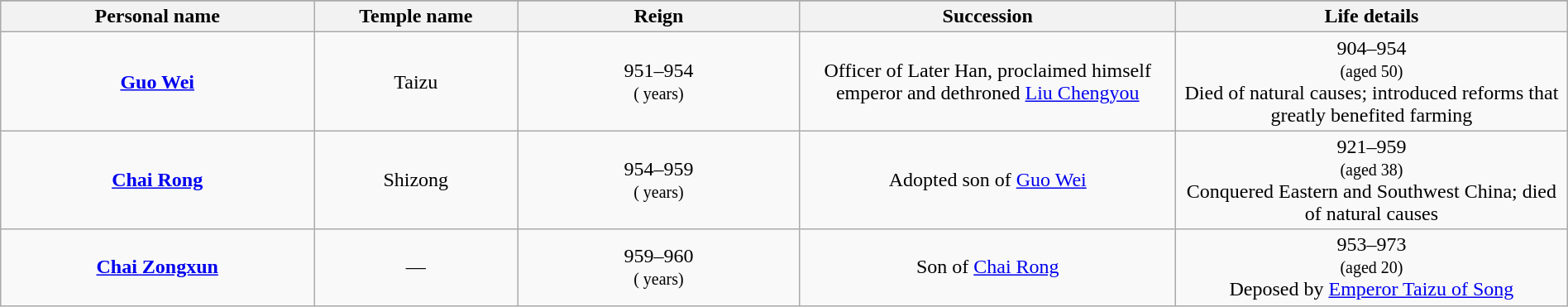<table class="wikitable plainrowheaders" style="text-align:center; width:100%;">
<tr>
</tr>
<tr>
<th scope="col" width="20%">Personal name</th>
<th scope="col" width="13%">Temple name</th>
<th scope="col" width="18%">Reign</th>
<th scope="col" width="24%">Succession</th>
<th scope="col" width="25%">Life details</th>
</tr>
<tr>
<td><strong><a href='#'>Guo Wei</a></strong><br></td>
<td>Taizu<br></td>
<td>951–954<br><small>( years)</small><br><small></small></td>
<td>Officer of Later Han, proclaimed himself emperor and dethroned <a href='#'>Liu Chengyou</a></td>
<td>904–954<br><small>(aged 50)</small><br>Died of natural causes; introduced reforms that greatly benefited farming</td>
</tr>
<tr>
<td><strong><a href='#'>Chai Rong</a></strong><br></td>
<td>Shizong<br></td>
<td>954–959<br><small>( years)</small><br><small></small></td>
<td>Adopted son of <a href='#'>Guo Wei</a></td>
<td>921–959<br><small>(aged 38)</small><br>Conquered Eastern and Southwest China; died of natural causes</td>
</tr>
<tr>
<td><strong><a href='#'>Chai Zongxun</a></strong><br></td>
<td>—</td>
<td>959–960<br><small>( years)</small><br><small></small></td>
<td>Son of <a href='#'>Chai Rong</a></td>
<td>953–973<br><small>(aged 20)</small><br>Deposed by <a href='#'>Emperor Taizu of Song</a></td>
</tr>
</table>
